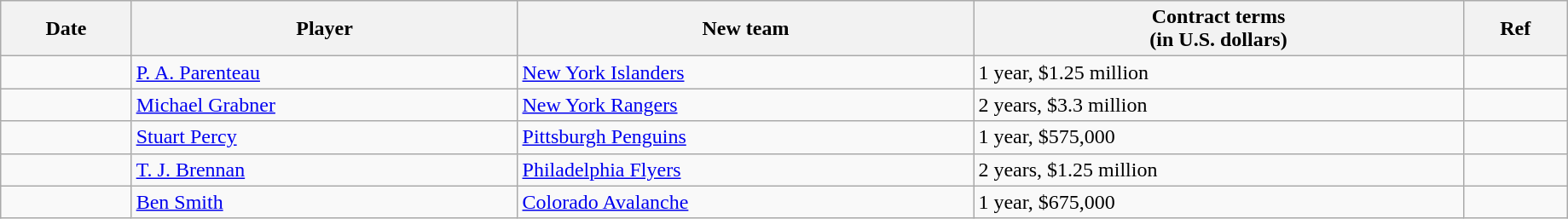<table class="wikitable" width=97%>
<tr>
<th>Date</th>
<th>Player</th>
<th>New team</th>
<th>Contract terms<br>(in U.S. dollars)</th>
<th>Ref</th>
</tr>
<tr>
<td></td>
<td><a href='#'>P. A. Parenteau</a></td>
<td><a href='#'>New York Islanders</a></td>
<td>1 year, $1.25 million</td>
<td></td>
</tr>
<tr>
<td></td>
<td><a href='#'>Michael Grabner</a></td>
<td><a href='#'>New York Rangers</a></td>
<td>2 years, $3.3 million</td>
<td></td>
</tr>
<tr>
<td></td>
<td><a href='#'>Stuart Percy</a></td>
<td><a href='#'>Pittsburgh Penguins</a></td>
<td>1 year, $575,000</td>
<td></td>
</tr>
<tr>
<td></td>
<td><a href='#'>T. J. Brennan</a></td>
<td><a href='#'>Philadelphia Flyers</a></td>
<td>2 years, $1.25 million</td>
<td></td>
</tr>
<tr>
<td></td>
<td><a href='#'>Ben Smith</a></td>
<td><a href='#'>Colorado Avalanche</a></td>
<td>1 year, $675,000</td>
<td></td>
</tr>
</table>
